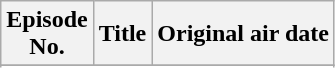<table class="wikitable plainrowheaders">
<tr>
<th scope="col">Episode<br>No.</th>
<th scope="col">Title</th>
<th scope="col">Original air date</th>
</tr>
<tr>
</tr>
<tr>
</tr>
</table>
